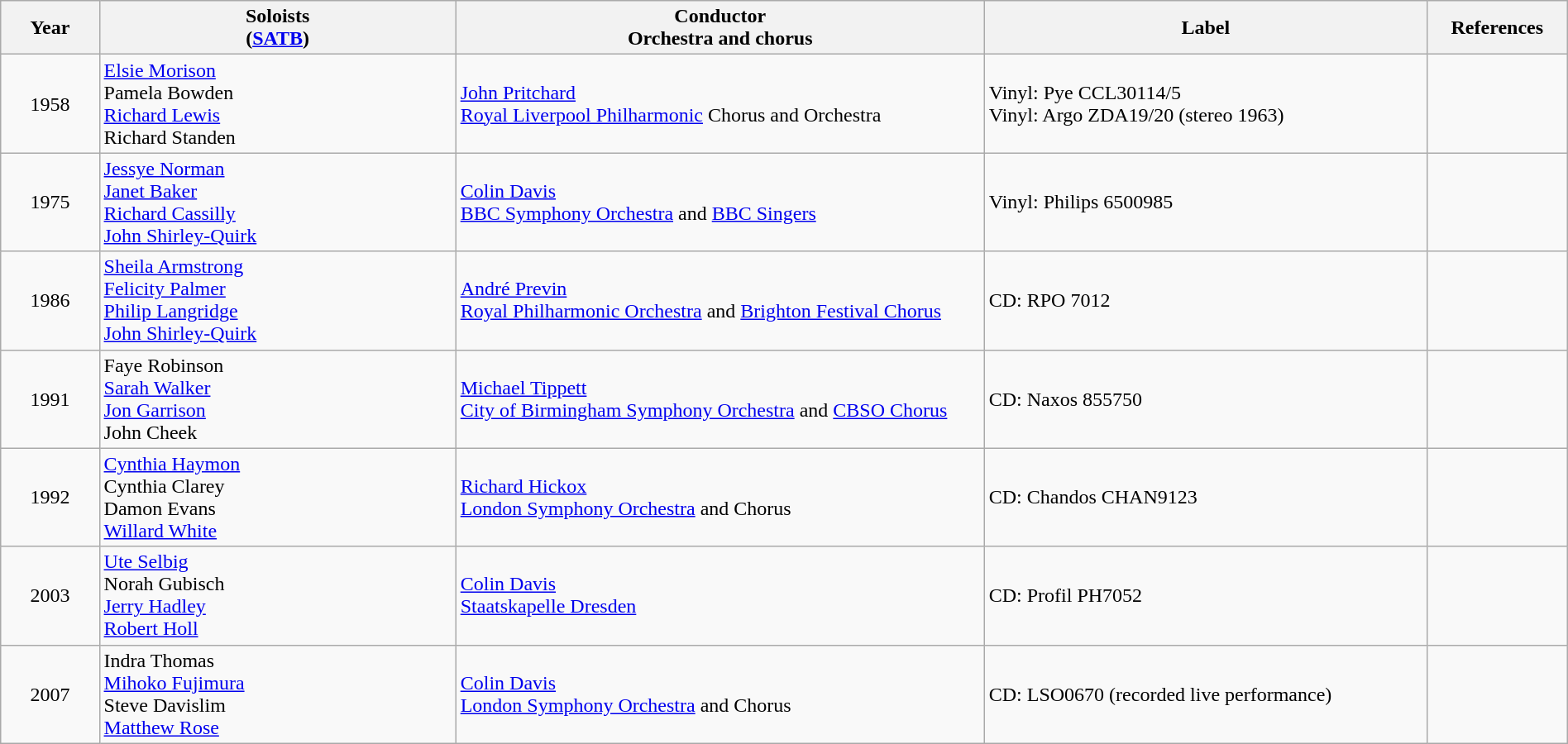<table class="wikitable" style="width: 100%;">
<tr>
<th width=50px>Year</th>
<th width= 200px>Soloists<br>(<a href='#'>SATB</a>)</th>
<th width= 300px>Conductor<br>Orchestra and chorus</th>
<th width= 250px>Label</th>
<th width= 50px>References</th>
</tr>
<tr>
<td align= "center">1958</td>
<td><a href='#'>Elsie Morison</a><br>Pamela Bowden<br><a href='#'>Richard Lewis</a><br>Richard Standen</td>
<td><a href='#'>John Pritchard</a><br><a href='#'>Royal Liverpool Philharmonic</a> Chorus and Orchestra</td>
<td>Vinyl: Pye CCL30114/5<br>Vinyl: Argo ZDA19/20 (stereo 1963)</td>
<td></td>
</tr>
<tr>
<td align= "center">1975</td>
<td><a href='#'>Jessye Norman</a><br><a href='#'>Janet Baker</a><br><a href='#'>Richard Cassilly</a><br><a href='#'>John Shirley-Quirk</a></td>
<td><a href='#'>Colin Davis</a><br><a href='#'>BBC Symphony Orchestra</a> and <a href='#'>BBC Singers</a></td>
<td>Vinyl: Philips 6500985</td>
<td></td>
</tr>
<tr>
<td align= "center">1986</td>
<td><a href='#'>Sheila Armstrong</a><br><a href='#'>Felicity Palmer</a><br><a href='#'>Philip Langridge</a><br><a href='#'>John Shirley-Quirk</a></td>
<td><a href='#'>André Previn</a><br><a href='#'>Royal Philharmonic Orchestra</a> and <a href='#'>Brighton Festival Chorus</a></td>
<td>CD: RPO 7012</td>
<td></td>
</tr>
<tr>
<td align= "center">1991</td>
<td>Faye Robinson<br><a href='#'>Sarah Walker</a><br><a href='#'>Jon Garrison</a><br>John Cheek</td>
<td><a href='#'>Michael Tippett</a><br><a href='#'>City of Birmingham Symphony Orchestra</a> and <a href='#'>CBSO Chorus</a></td>
<td>CD: Naxos 855750</td>
<td></td>
</tr>
<tr>
<td align= "center">1992</td>
<td><a href='#'>Cynthia Haymon</a><br>Cynthia Clarey<br>Damon Evans<br><a href='#'>Willard White</a></td>
<td><a href='#'>Richard Hickox</a><br><a href='#'>London Symphony Orchestra</a> and Chorus</td>
<td>CD: Chandos CHAN9123</td>
<td></td>
</tr>
<tr>
<td align= "center">2003</td>
<td><a href='#'>Ute Selbig</a><br>Norah Gubisch<br><a href='#'>Jerry Hadley</a><br><a href='#'>Robert Holl</a></td>
<td><a href='#'>Colin Davis</a><br><a href='#'>Staatskapelle Dresden</a></td>
<td>CD: Profil PH7052</td>
<td></td>
</tr>
<tr>
<td align= "center">2007</td>
<td>Indra Thomas<br><a href='#'>Mihoko Fujimura</a><br>Steve Davislim<br><a href='#'>Matthew Rose</a></td>
<td><a href='#'>Colin Davis</a><br><a href='#'>London Symphony Orchestra</a> and Chorus</td>
<td>CD: LSO0670 (recorded live performance)</td>
<td></td>
</tr>
</table>
